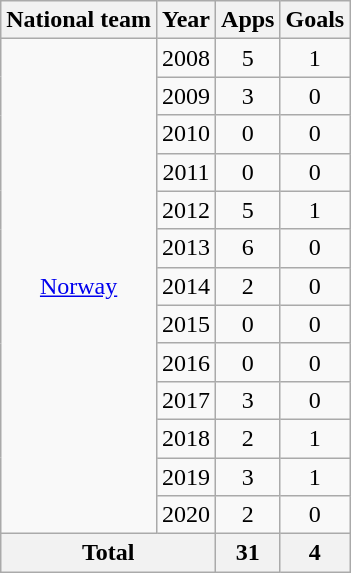<table class="wikitable" style="text-align:center">
<tr>
<th>National team</th>
<th>Year</th>
<th>Apps</th>
<th>Goals</th>
</tr>
<tr>
<td rowspan="13"><a href='#'>Norway</a></td>
<td>2008</td>
<td>5</td>
<td>1</td>
</tr>
<tr>
<td>2009</td>
<td>3</td>
<td>0</td>
</tr>
<tr>
<td>2010</td>
<td>0</td>
<td>0</td>
</tr>
<tr>
<td>2011</td>
<td>0</td>
<td>0</td>
</tr>
<tr>
<td>2012</td>
<td>5</td>
<td>1</td>
</tr>
<tr>
<td>2013</td>
<td>6</td>
<td>0</td>
</tr>
<tr>
<td>2014</td>
<td>2</td>
<td>0</td>
</tr>
<tr>
<td>2015</td>
<td>0</td>
<td>0</td>
</tr>
<tr>
<td>2016</td>
<td>0</td>
<td>0</td>
</tr>
<tr>
<td>2017</td>
<td>3</td>
<td>0</td>
</tr>
<tr>
<td>2018</td>
<td>2</td>
<td>1</td>
</tr>
<tr>
<td>2019</td>
<td>3</td>
<td>1</td>
</tr>
<tr>
<td>2020</td>
<td>2</td>
<td>0</td>
</tr>
<tr>
<th colspan="2">Total</th>
<th>31</th>
<th>4</th>
</tr>
</table>
